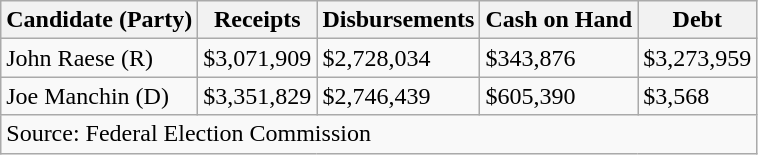<table class="wikitable sortable">
<tr>
<th>Candidate (Party)</th>
<th>Receipts</th>
<th>Disbursements</th>
<th>Cash on Hand</th>
<th>Debt</th>
</tr>
<tr>
<td>John Raese (R)</td>
<td>$3,071,909</td>
<td>$2,728,034</td>
<td>$343,876</td>
<td>$3,273,959</td>
</tr>
<tr>
<td>Joe Manchin (D)</td>
<td>$3,351,829</td>
<td>$2,746,439</td>
<td>$605,390</td>
<td>$3,568</td>
</tr>
<tr>
<td colspan=5>Source: Federal Election Commission</td>
</tr>
</table>
